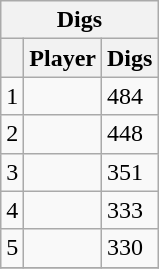<table class="wikitable">
<tr>
<th colspan="3">Digs</th>
</tr>
<tr>
<th></th>
<th>Player</th>
<th>Digs</th>
</tr>
<tr>
<td>1</td>
<td></td>
<td>484</td>
</tr>
<tr>
<td>2</td>
<td></td>
<td>448</td>
</tr>
<tr>
<td>3</td>
<td></td>
<td>351</td>
</tr>
<tr>
<td>4</td>
<td></td>
<td>333</td>
</tr>
<tr>
<td>5</td>
<td></td>
<td>330</td>
</tr>
<tr>
</tr>
</table>
